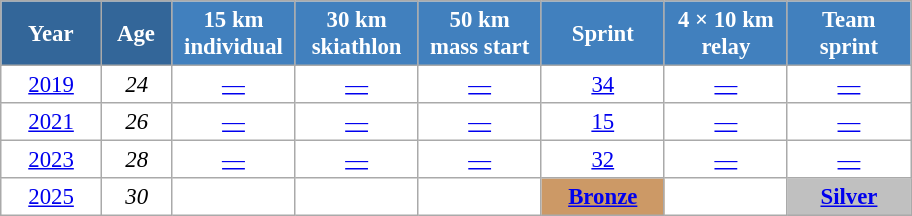<table class="wikitable" style="font-size:95%; text-align:center; border:grey solid 1px; border-collapse:collapse; background:#ffffff;">
<tr>
<th style="background-color:#369; color:white; width:60px;"> Year </th>
<th style="background-color:#369; color:white; width:40px;"> Age </th>
<th style="background-color:#4180be; color:white; width:75px;"> 15 km <br> individual </th>
<th style="background-color:#4180be; color:white; width:75px;"> 30 km <br> skiathlon </th>
<th style="background-color:#4180be; color:white; width:75px;"> 50 km <br> mass start </th>
<th style="background-color:#4180be; color:white; width:75px;"> Sprint </th>
<th style="background-color:#4180be; color:white; width:75px;"> 4 × 10 km <br> relay </th>
<th style="background-color:#4180be; color:white; width:75px;"> Team <br> sprint </th>
</tr>
<tr>
<td><a href='#'>2019</a></td>
<td><em>24</em></td>
<td><a href='#'>—</a></td>
<td><a href='#'>—</a></td>
<td><a href='#'>—</a></td>
<td><a href='#'>34</a></td>
<td><a href='#'>—</a></td>
<td><a href='#'>—</a></td>
</tr>
<tr>
<td><a href='#'>2021</a></td>
<td><em>26</em></td>
<td><a href='#'>—</a></td>
<td><a href='#'>—</a></td>
<td><a href='#'>—</a></td>
<td><a href='#'>15</a></td>
<td><a href='#'>—</a></td>
<td><a href='#'>—</a></td>
</tr>
<tr>
<td><a href='#'>2023</a></td>
<td><em>28</em></td>
<td><a href='#'>—</a></td>
<td><a href='#'>—</a></td>
<td><a href='#'>—</a></td>
<td><a href='#'>32</a></td>
<td><a href='#'>—</a></td>
<td><a href='#'>—</a></td>
</tr>
<tr>
<td><a href='#'>2025</a></td>
<td><em>30</em></td>
<td></td>
<td></td>
<td></td>
<td style="background:#c96;"><a href='#'><strong>Bronze</strong></a></td>
<td></td>
<td style="background:silver;"><a href='#'><strong>Silver</strong></a></td>
</tr>
</table>
